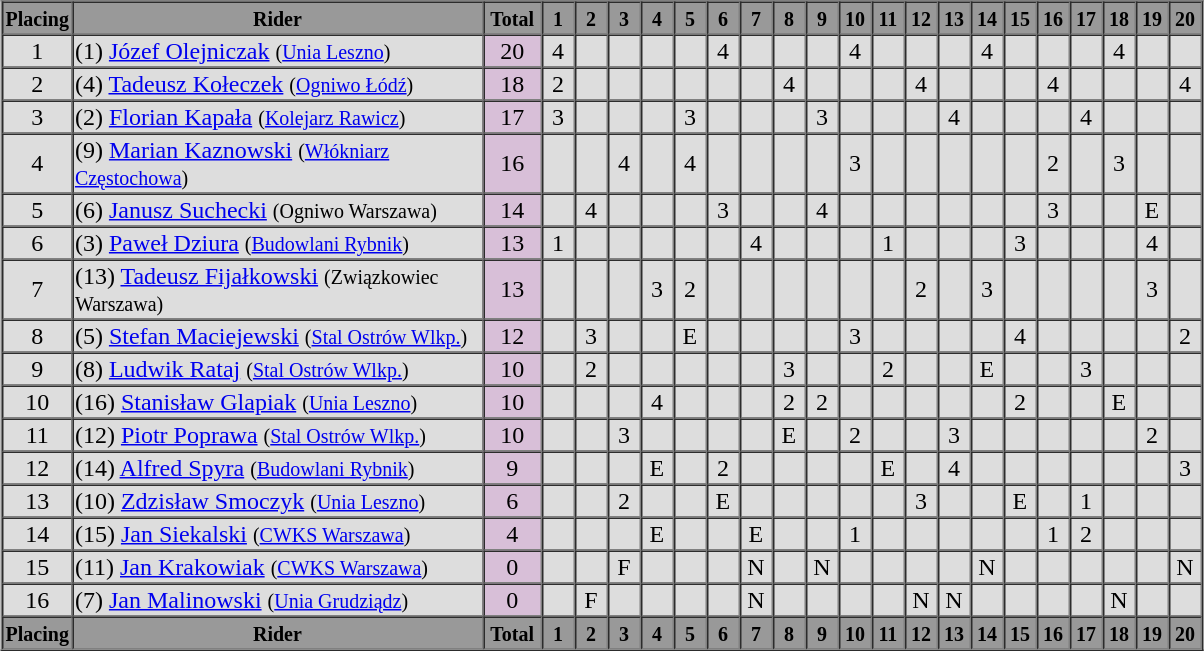<table border="1" cellspacing="0" cellpadding="1" align="center">
<tr align="center" style="background:#999999;">
<td width="15"><small><strong>Placing</strong></small></td>
<td width="270"><small><strong>Rider</strong></small></td>
<td width="35"><small><strong>Total</strong></small></td>
<td width="18"><small><strong> 1</strong></small></td>
<td width="18"><small><strong> 2</strong></small></td>
<td width="18"><small><strong> 3</strong></small></td>
<td width="18"><small><strong> 4</strong></small></td>
<td width="18"><small><strong> 5</strong></small></td>
<td width="18"><small><strong> 6</strong></small></td>
<td width="18"><small><strong> 7</strong></small></td>
<td width="18"><small><strong> 8</strong></small></td>
<td width="18"><small><strong> 9</strong></small></td>
<td width="18"><small><strong>10</strong></small></td>
<td width="18"><small><strong>11</strong></small></td>
<td width="18"><small><strong>12</strong></small></td>
<td width="18"><small><strong>13</strong></small></td>
<td width="18"><small><strong>14</strong></small></td>
<td width="18"><small><strong>15</strong></small></td>
<td width="18"><small><strong>16</strong></small></td>
<td width="18"><small><strong>17</strong></small></td>
<td width="18"><small><strong>18</strong></small></td>
<td width="18"><small><strong>19</strong></small></td>
<td width="18"><small><strong>20</strong></small></td>
</tr>
<tr align="center" style="background:#DDDDDD;">
<td>1</td>
<td align="left">(1) <a href='#'>Józef Olejniczak</a> <small>(<a href='#'>Unia Leszno</a>)</small></td>
<td style="background:#D8BFD8;">20</td>
<td>4</td>
<td></td>
<td></td>
<td></td>
<td></td>
<td>4</td>
<td></td>
<td></td>
<td></td>
<td>4</td>
<td></td>
<td></td>
<td></td>
<td>4</td>
<td></td>
<td></td>
<td></td>
<td>4</td>
<td></td>
<td></td>
</tr>
<tr align="center" style="background:#DDDDDD;">
<td>2</td>
<td align="left">(4) <a href='#'>Tadeusz Kołeczek</a> <small>(<a href='#'>Ogniwo Łódź</a>)</small></td>
<td style="background:#D8BFD8;">18</td>
<td>2</td>
<td></td>
<td></td>
<td></td>
<td></td>
<td></td>
<td></td>
<td>4</td>
<td></td>
<td></td>
<td></td>
<td>4</td>
<td></td>
<td></td>
<td></td>
<td>4</td>
<td></td>
<td></td>
<td></td>
<td>4</td>
</tr>
<tr align="center" style="background:#DDDDDD;">
<td>3</td>
<td align="left">(2) <a href='#'>Florian Kapała</a> <small>(<a href='#'>Kolejarz Rawicz</a>)</small></td>
<td style="background:#D8BFD8;">17</td>
<td>3</td>
<td></td>
<td></td>
<td></td>
<td>3</td>
<td></td>
<td></td>
<td></td>
<td>3</td>
<td></td>
<td></td>
<td></td>
<td>4</td>
<td></td>
<td></td>
<td></td>
<td>4</td>
<td></td>
<td></td>
<td></td>
</tr>
<tr align="center" style="background:#DDDDDD;">
<td>4</td>
<td align="left">(9) <a href='#'>Marian Kaznowski</a> <small>(<a href='#'>Włókniarz Częstochowa</a>)</small></td>
<td style="background:#D8BFD8;">16</td>
<td></td>
<td></td>
<td>4</td>
<td></td>
<td>4</td>
<td></td>
<td></td>
<td></td>
<td></td>
<td>3</td>
<td></td>
<td></td>
<td></td>
<td></td>
<td></td>
<td>2</td>
<td></td>
<td>3</td>
<td></td>
<td></td>
</tr>
<tr align="center" style="background:#DDDDDD;">
<td>5</td>
<td align="left">(6) <a href='#'>Janusz Suchecki</a> <small>(Ogniwo Warszawa)</small></td>
<td style="background:#D8BFD8;">14</td>
<td></td>
<td>4</td>
<td></td>
<td></td>
<td></td>
<td>3</td>
<td></td>
<td></td>
<td>4</td>
<td></td>
<td></td>
<td></td>
<td></td>
<td></td>
<td></td>
<td>3</td>
<td></td>
<td></td>
<td>E</td>
<td></td>
</tr>
<tr align="center" style="background:#DDDDDD;">
<td>6</td>
<td align="left">(3) <a href='#'>Paweł Dziura</a> <small>(<a href='#'>Budowlani Rybnik</a>)</small></td>
<td style="background:#D8BFD8;">13</td>
<td>1</td>
<td></td>
<td></td>
<td></td>
<td></td>
<td></td>
<td>4</td>
<td></td>
<td></td>
<td></td>
<td>1</td>
<td></td>
<td></td>
<td></td>
<td>3</td>
<td></td>
<td></td>
<td></td>
<td>4</td>
<td></td>
</tr>
<tr align="center" style="background:#DDDDDD;">
<td>7</td>
<td align="left">(13) <a href='#'>Tadeusz Fijałkowski</a> <small>(Związkowiec Warszawa)</small></td>
<td style="background:#D8BFD8;">13</td>
<td></td>
<td></td>
<td></td>
<td>3</td>
<td>2</td>
<td></td>
<td></td>
<td></td>
<td></td>
<td></td>
<td></td>
<td>2</td>
<td></td>
<td>3</td>
<td></td>
<td></td>
<td></td>
<td></td>
<td>3</td>
<td></td>
</tr>
<tr align="center" style="background:#DDDDDD;">
<td>8</td>
<td align="left">(5) <a href='#'>Stefan Maciejewski</a> <small>(<a href='#'>Stal Ostrów Wlkp.</a>)</small></td>
<td style="background:#D8BFD8;">12</td>
<td></td>
<td>3</td>
<td></td>
<td></td>
<td>E</td>
<td></td>
<td></td>
<td></td>
<td></td>
<td>3</td>
<td></td>
<td></td>
<td></td>
<td></td>
<td>4</td>
<td></td>
<td></td>
<td></td>
<td></td>
<td>2</td>
</tr>
<tr align="center" style="background:#DDDDDD;">
<td>9</td>
<td align="left">(8) <a href='#'>Ludwik Rataj</a> <small>(<a href='#'>Stal Ostrów Wlkp.</a>)</small></td>
<td style="background:#D8BFD8;">10</td>
<td></td>
<td>2</td>
<td></td>
<td></td>
<td></td>
<td></td>
<td></td>
<td>3</td>
<td></td>
<td></td>
<td>2</td>
<td></td>
<td></td>
<td>E</td>
<td></td>
<td></td>
<td>3</td>
<td></td>
<td></td>
<td></td>
</tr>
<tr align="center" style="background:#DDDDDD;">
<td>10</td>
<td align="left">(16) <a href='#'>Stanisław Glapiak</a> <small>(<a href='#'>Unia Leszno</a>)</small></td>
<td style="background:#D8BFD8;">10</td>
<td></td>
<td></td>
<td></td>
<td>4</td>
<td></td>
<td></td>
<td></td>
<td>2</td>
<td>2</td>
<td></td>
<td></td>
<td></td>
<td></td>
<td></td>
<td>2</td>
<td></td>
<td></td>
<td>E</td>
<td></td>
<td></td>
</tr>
<tr align="center" style="background:#DDDDDD;">
<td>11</td>
<td align="left">(12) <a href='#'>Piotr Poprawa</a> <small>(<a href='#'>Stal Ostrów Wlkp.</a>)</small></td>
<td style="background:#D8BFD8;">10</td>
<td></td>
<td></td>
<td>3</td>
<td></td>
<td></td>
<td></td>
<td></td>
<td>E</td>
<td></td>
<td>2</td>
<td></td>
<td></td>
<td>3</td>
<td></td>
<td></td>
<td></td>
<td></td>
<td></td>
<td>2</td>
<td></td>
</tr>
<tr align="center" style="background:#DDDDDD;">
<td>12</td>
<td align="left">(14) <a href='#'>Alfred Spyra</a> <small>(<a href='#'>Budowlani Rybnik</a>)</small></td>
<td style="background:#D8BFD8;">9</td>
<td></td>
<td></td>
<td></td>
<td>E</td>
<td></td>
<td>2</td>
<td></td>
<td></td>
<td></td>
<td></td>
<td>E</td>
<td></td>
<td>4</td>
<td></td>
<td></td>
<td></td>
<td></td>
<td></td>
<td></td>
<td>3</td>
</tr>
<tr align="center" style="background:#DDDDDD;">
<td>13</td>
<td align="left">(10) <a href='#'>Zdzisław Smoczyk</a> <small>(<a href='#'>Unia Leszno</a>)</small></td>
<td style="background:#D8BFD8;">6</td>
<td></td>
<td></td>
<td>2</td>
<td></td>
<td></td>
<td>E</td>
<td></td>
<td></td>
<td></td>
<td></td>
<td></td>
<td>3</td>
<td></td>
<td></td>
<td>E</td>
<td></td>
<td>1</td>
<td></td>
<td></td>
<td></td>
</tr>
<tr align="center" style="background:#DDDDDD;">
<td>14</td>
<td align="left">(15) <a href='#'>Jan Siekalski</a> <small>(<a href='#'>CWKS Warszawa</a>)</small></td>
<td style="background:#D8BFD8;">4</td>
<td></td>
<td></td>
<td></td>
<td>E</td>
<td></td>
<td></td>
<td>E</td>
<td></td>
<td></td>
<td>1</td>
<td></td>
<td></td>
<td></td>
<td></td>
<td></td>
<td>1</td>
<td>2</td>
<td></td>
<td></td>
<td></td>
</tr>
<tr align="center" style="background:#DDDDDD;">
<td>15</td>
<td align="left">(11) <a href='#'>Jan Krakowiak</a> <small>(<a href='#'>CWKS Warszawa</a>)</small></td>
<td style="background:#D8BFD8;">0</td>
<td></td>
<td></td>
<td>F</td>
<td></td>
<td></td>
<td></td>
<td>N</td>
<td></td>
<td>N</td>
<td></td>
<td></td>
<td></td>
<td></td>
<td>N</td>
<td></td>
<td></td>
<td></td>
<td></td>
<td></td>
<td>N</td>
</tr>
<tr align="center" style="background:#DDDDDD;">
<td>16</td>
<td align="left">(7) <a href='#'>Jan Malinowski</a> <small>(<a href='#'>Unia Grudziądz</a>)</small></td>
<td style="background:#D8BFD8;">0</td>
<td></td>
<td>F</td>
<td></td>
<td></td>
<td></td>
<td></td>
<td>N</td>
<td></td>
<td></td>
<td></td>
<td></td>
<td>N</td>
<td>N</td>
<td></td>
<td></td>
<td></td>
<td></td>
<td>N</td>
<td></td>
<td></td>
</tr>
<tr align="center" style="background:#999999;">
<td><small><strong>Placing</strong></small></td>
<td><small><strong>Rider</strong></small></td>
<td><small><strong>Total</strong></small></td>
<td><small><strong> 1</strong></small></td>
<td><small><strong> 2</strong></small></td>
<td><small><strong> 3</strong></small></td>
<td><small><strong> 4</strong></small></td>
<td><small><strong> 5</strong></small></td>
<td><small><strong> 6</strong></small></td>
<td><small><strong> 7</strong></small></td>
<td><small><strong> 8</strong></small></td>
<td><small><strong> 9</strong></small></td>
<td><small><strong>10</strong></small></td>
<td><small><strong>11</strong></small></td>
<td><small><strong>12</strong></small></td>
<td><small><strong>13</strong></small></td>
<td><small><strong>14</strong></small></td>
<td><small><strong>15</strong></small></td>
<td><small><strong>16</strong></small></td>
<td><small><strong>17</strong></small></td>
<td><small><strong>18</strong></small></td>
<td><small><strong>19</strong></small></td>
<td><small><strong>20</strong></small></td>
</tr>
</table>
